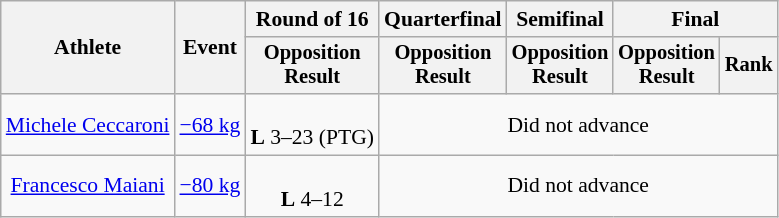<table class="wikitable" style="font-size:90%">
<tr>
<th rowspan="2">Athlete</th>
<th rowspan="2">Event</th>
<th>Round of 16</th>
<th>Quarterfinal</th>
<th>Semifinal</th>
<th colspan="2">Final</th>
</tr>
<tr style="font-size: 95%">
<th>Opposition<br>Result</th>
<th>Opposition<br>Result</th>
<th>Opposition<br>Result</th>
<th>Opposition<br>Result</th>
<th>Rank</th>
</tr>
<tr align="center">
<td align="left"><a href='#'>Michele Ceccaroni</a></td>
<td align="left"><a href='#'>−68 kg</a></td>
<td><br><strong>L</strong> 3–23 (PTG)</td>
<td colspan="4">Did not advance</td>
</tr>
<tr align="center">
<td><a href='#'>Francesco Maiani</a></td>
<td><a href='#'>−80 kg</a></td>
<td><br><strong>L</strong> 4–12</td>
<td colspan="4">Did not advance</td>
</tr>
</table>
